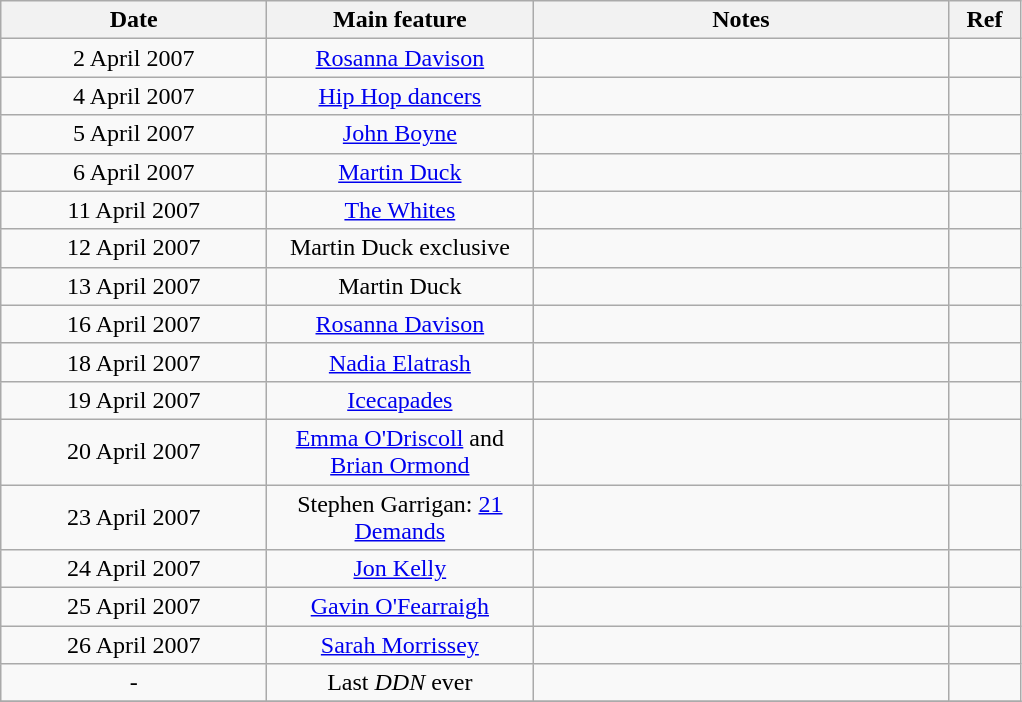<table class="wikitable">
<tr>
<th width="170" rowspan="1">Date</th>
<th width="170" rowspan="1">Main feature</th>
<th width="270" rowspan="1">Notes</th>
<th width="40" rowspan="1">Ref</th>
</tr>
<tr>
<td align="center">2 April 2007</td>
<td align="center"><a href='#'>Rosanna Davison</a></td>
<td align="center"></td>
<td align="center"></td>
</tr>
<tr>
<td align="center">4 April 2007</td>
<td align="center"><a href='#'>Hip Hop dancers</a></td>
<td align="center"></td>
<td align="center"></td>
</tr>
<tr>
<td align="center">5 April 2007</td>
<td align="center"><a href='#'>John Boyne</a></td>
<td align="center"></td>
<td align="center"></td>
</tr>
<tr>
<td align="center">6 April 2007</td>
<td align="center"><a href='#'>Martin Duck</a></td>
<td align="center"></td>
<td align="center"></td>
</tr>
<tr>
<td align="center">11 April 2007</td>
<td align="center"><a href='#'>The Whites</a></td>
<td align="center"></td>
<td align="center"></td>
</tr>
<tr>
<td align="center">12 April 2007</td>
<td align="center">Martin Duck exclusive</td>
<td align="center"></td>
<td align="center"></td>
</tr>
<tr>
<td align="center">13 April 2007</td>
<td align="center">Martin Duck</td>
<td align="center"></td>
<td align="center"></td>
</tr>
<tr>
<td align="center">16 April 2007</td>
<td align="center"><a href='#'>Rosanna Davison</a></td>
<td align="center"></td>
<td align="center"></td>
</tr>
<tr>
<td align="center">18 April 2007</td>
<td align="center"><a href='#'>Nadia Elatrash</a></td>
<td align="center"></td>
<td align="center"></td>
</tr>
<tr>
<td align="center">19 April 2007</td>
<td align="center"><a href='#'>Icecapades</a></td>
<td align="center"></td>
<td align="center"></td>
</tr>
<tr>
<td align="center">20 April 2007</td>
<td align="center"><a href='#'>Emma O'Driscoll</a> and <a href='#'>Brian Ormond</a></td>
<td align="center"></td>
<td align="center"></td>
</tr>
<tr>
<td align="center">23 April 2007</td>
<td align="center">Stephen Garrigan: <a href='#'>21 Demands</a></td>
<td align="center"></td>
<td align="center"></td>
</tr>
<tr>
<td align="center">24 April 2007</td>
<td align="center"><a href='#'>Jon Kelly</a></td>
<td align="center"></td>
<td align="center"></td>
</tr>
<tr>
<td align="center">25 April 2007</td>
<td align="center"><a href='#'>Gavin O'Fearraigh</a></td>
<td align="center"></td>
<td align="center"></td>
</tr>
<tr>
<td align="center">26 April 2007</td>
<td align="center"><a href='#'>Sarah Morrissey</a></td>
<td align="center"></td>
<td align="center"></td>
</tr>
<tr>
<td align="center">-</td>
<td align="center">Last <em>DDN</em> ever</td>
<td align="center"></td>
<td align="center"></td>
</tr>
<tr>
</tr>
</table>
